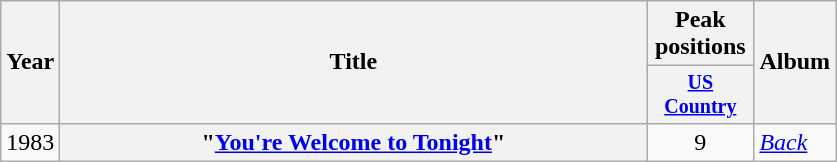<table class="wikitable plainrowheaders" style="text-align:center;">
<tr>
<th rowspan="2">Year</th>
<th rowspan="2" style="width:24em;">Title</th>
<th>Peak positions</th>
<th rowspan="2">Album</th>
</tr>
<tr style="font-size:smaller;">
<th width="65"><a href='#'>US<br>Country</a><br></th>
</tr>
<tr>
<td>1983</td>
<th scope="row">"<a href='#'>You're Welcome to Tonight</a>"<br></th>
<td>9</td>
<td align="left"><em><a href='#'>Back</a></em></td>
</tr>
</table>
